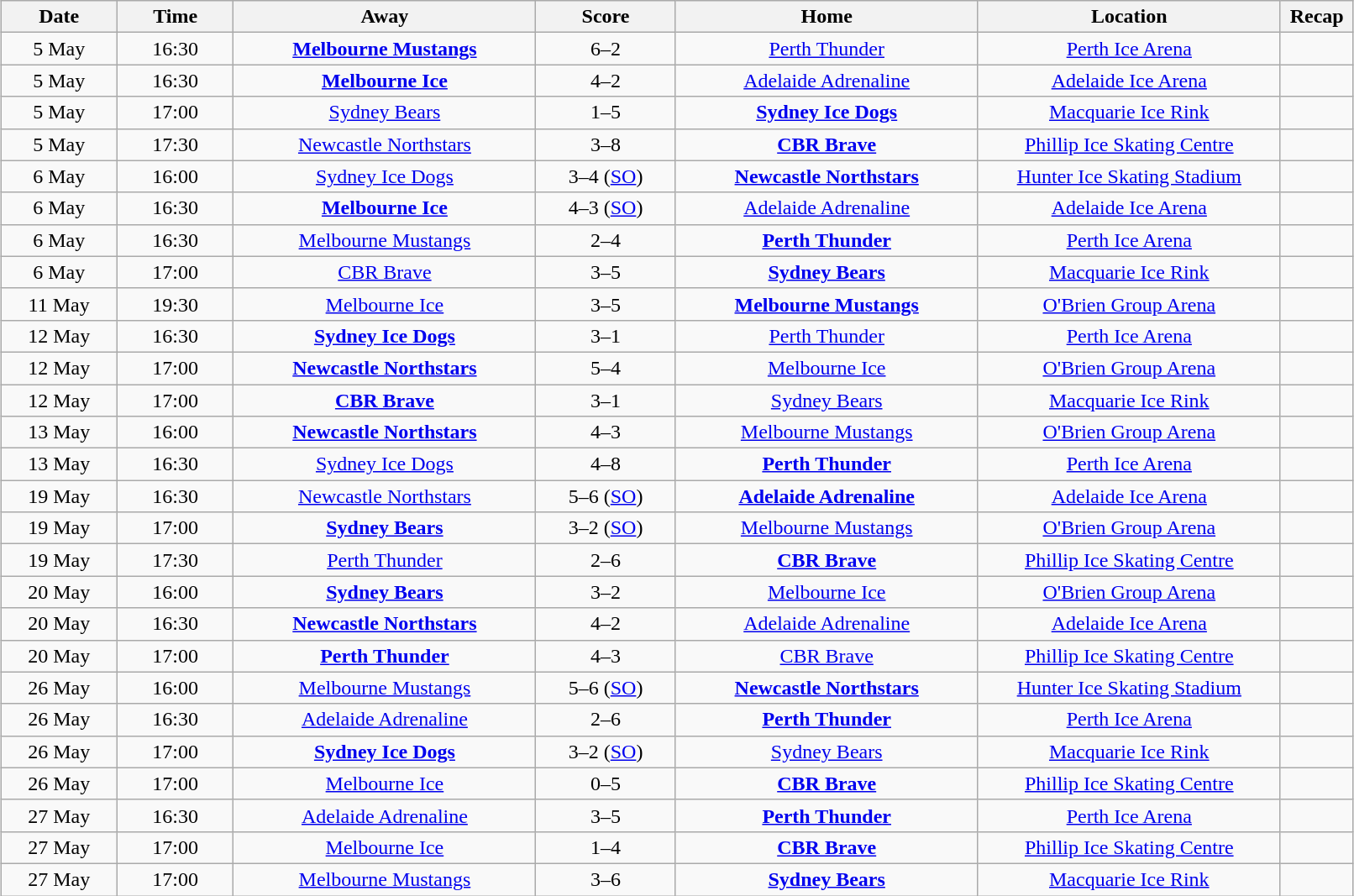<table class="wikitable" width="85%" style="margin: 1em auto 1em auto">
<tr>
<th width="5%">Date</th>
<th width="5%">Time</th>
<th width="13%">Away</th>
<th width="6%">Score</th>
<th width="13%">Home</th>
<th width="13%">Location</th>
<th width="1%">Recap</th>
</tr>
<tr align="center">
<td>5 May</td>
<td>16:30</td>
<td><strong><a href='#'>Melbourne Mustangs</a></strong></td>
<td>6–2</td>
<td><a href='#'>Perth Thunder</a></td>
<td><a href='#'>Perth Ice Arena</a></td>
<td></td>
</tr>
<tr align="center">
<td>5 May</td>
<td>16:30</td>
<td><strong><a href='#'>Melbourne Ice</a></strong></td>
<td>4–2</td>
<td><a href='#'>Adelaide Adrenaline</a></td>
<td><a href='#'>Adelaide Ice Arena</a></td>
<td></td>
</tr>
<tr align="center">
<td>5 May</td>
<td>17:00</td>
<td><a href='#'>Sydney Bears</a></td>
<td>1–5</td>
<td><strong><a href='#'>Sydney Ice Dogs</a></strong></td>
<td><a href='#'>Macquarie Ice Rink</a></td>
<td></td>
</tr>
<tr align="center">
<td>5 May</td>
<td>17:30</td>
<td><a href='#'>Newcastle Northstars</a></td>
<td>3–8</td>
<td><strong><a href='#'>CBR Brave</a></strong></td>
<td><a href='#'>Phillip Ice Skating Centre</a></td>
<td></td>
</tr>
<tr align="center">
<td>6 May</td>
<td>16:00</td>
<td><a href='#'>Sydney Ice Dogs</a></td>
<td>3–4 (<a href='#'>SO</a>)</td>
<td><strong><a href='#'>Newcastle Northstars</a></strong></td>
<td><a href='#'>Hunter Ice Skating Stadium</a></td>
<td></td>
</tr>
<tr align="center">
<td>6 May</td>
<td>16:30</td>
<td><strong><a href='#'>Melbourne Ice</a></strong></td>
<td>4–3 (<a href='#'>SO</a>)</td>
<td><a href='#'>Adelaide Adrenaline</a></td>
<td><a href='#'>Adelaide Ice Arena</a></td>
<td></td>
</tr>
<tr align="center">
<td>6 May</td>
<td>16:30</td>
<td><a href='#'>Melbourne Mustangs</a></td>
<td>2–4</td>
<td><strong><a href='#'>Perth Thunder</a></strong></td>
<td><a href='#'>Perth Ice Arena</a></td>
<td></td>
</tr>
<tr align="center">
<td>6 May</td>
<td>17:00</td>
<td><a href='#'>CBR Brave</a></td>
<td>3–5</td>
<td><strong><a href='#'>Sydney Bears</a></strong></td>
<td><a href='#'>Macquarie Ice Rink</a></td>
<td></td>
</tr>
<tr align="center">
<td>11 May</td>
<td>19:30</td>
<td><a href='#'>Melbourne Ice</a></td>
<td>3–5</td>
<td><strong><a href='#'>Melbourne Mustangs</a></strong></td>
<td><a href='#'>O'Brien Group Arena</a></td>
<td></td>
</tr>
<tr align="center">
<td>12 May</td>
<td>16:30</td>
<td><strong><a href='#'>Sydney Ice Dogs</a></strong></td>
<td>3–1</td>
<td><a href='#'>Perth Thunder</a></td>
<td><a href='#'>Perth Ice Arena</a></td>
<td></td>
</tr>
<tr align="center">
<td>12 May</td>
<td>17:00</td>
<td><strong><a href='#'>Newcastle Northstars</a></strong></td>
<td>5–4</td>
<td><a href='#'>Melbourne Ice</a></td>
<td><a href='#'>O'Brien Group Arena</a></td>
<td></td>
</tr>
<tr align="center">
<td>12 May</td>
<td>17:00</td>
<td><strong><a href='#'>CBR Brave</a></strong></td>
<td>3–1</td>
<td><a href='#'>Sydney Bears</a></td>
<td><a href='#'>Macquarie Ice Rink</a></td>
<td></td>
</tr>
<tr align="center">
<td>13 May</td>
<td>16:00</td>
<td><strong><a href='#'>Newcastle Northstars</a></strong></td>
<td>4–3</td>
<td><a href='#'>Melbourne Mustangs</a></td>
<td><a href='#'>O'Brien Group Arena</a></td>
<td></td>
</tr>
<tr align="center">
<td>13 May</td>
<td>16:30</td>
<td><a href='#'>Sydney Ice Dogs</a></td>
<td>4–8</td>
<td><strong><a href='#'>Perth Thunder</a></strong></td>
<td><a href='#'>Perth Ice Arena</a></td>
<td></td>
</tr>
<tr align="center">
<td>19 May</td>
<td>16:30</td>
<td><a href='#'>Newcastle Northstars</a></td>
<td>5–6 (<a href='#'>SO</a>)</td>
<td><strong><a href='#'>Adelaide Adrenaline</a></strong></td>
<td><a href='#'>Adelaide Ice Arena</a></td>
<td></td>
</tr>
<tr align="center">
<td>19 May</td>
<td>17:00</td>
<td><strong><a href='#'>Sydney Bears</a></strong></td>
<td>3–2 (<a href='#'>SO</a>)</td>
<td><a href='#'>Melbourne Mustangs</a></td>
<td><a href='#'>O'Brien Group Arena</a></td>
<td></td>
</tr>
<tr align="center">
<td>19 May</td>
<td>17:30</td>
<td><a href='#'>Perth Thunder</a></td>
<td>2–6</td>
<td><strong><a href='#'>CBR Brave</a></strong></td>
<td><a href='#'>Phillip Ice Skating Centre</a></td>
<td></td>
</tr>
<tr align="center">
<td>20 May</td>
<td>16:00</td>
<td><strong><a href='#'>Sydney Bears</a></strong></td>
<td>3–2</td>
<td><a href='#'>Melbourne Ice</a></td>
<td><a href='#'>O'Brien Group Arena</a></td>
<td></td>
</tr>
<tr align="center">
<td>20 May</td>
<td>16:30</td>
<td><strong><a href='#'>Newcastle Northstars</a></strong></td>
<td>4–2</td>
<td><a href='#'>Adelaide Adrenaline</a></td>
<td><a href='#'>Adelaide Ice Arena</a></td>
<td></td>
</tr>
<tr align="center">
<td>20 May</td>
<td>17:00</td>
<td><strong><a href='#'>Perth Thunder</a></strong></td>
<td>4–3</td>
<td><a href='#'>CBR Brave</a></td>
<td><a href='#'>Phillip Ice Skating Centre</a></td>
<td></td>
</tr>
<tr align="center">
<td>26 May</td>
<td>16:00</td>
<td><a href='#'>Melbourne Mustangs</a></td>
<td>5–6 (<a href='#'>SO</a>)</td>
<td><strong><a href='#'>Newcastle Northstars</a></strong></td>
<td><a href='#'>Hunter Ice Skating Stadium</a></td>
<td></td>
</tr>
<tr align="center">
<td>26 May</td>
<td>16:30</td>
<td><a href='#'>Adelaide Adrenaline</a></td>
<td>2–6</td>
<td><strong><a href='#'>Perth Thunder</a></strong></td>
<td><a href='#'>Perth Ice Arena</a></td>
<td></td>
</tr>
<tr align="center">
<td>26 May</td>
<td>17:00</td>
<td><strong><a href='#'>Sydney Ice Dogs</a></strong></td>
<td>3–2 (<a href='#'>SO</a>)</td>
<td><a href='#'>Sydney Bears</a></td>
<td><a href='#'>Macquarie Ice Rink</a></td>
<td></td>
</tr>
<tr align="center">
<td>26 May</td>
<td>17:00</td>
<td><a href='#'>Melbourne Ice</a></td>
<td>0–5</td>
<td><strong><a href='#'>CBR Brave</a></strong></td>
<td><a href='#'>Phillip Ice Skating Centre</a></td>
<td></td>
</tr>
<tr align="center">
<td>27 May</td>
<td>16:30</td>
<td><a href='#'>Adelaide Adrenaline</a></td>
<td>3–5</td>
<td><strong><a href='#'>Perth Thunder</a></strong></td>
<td><a href='#'>Perth Ice Arena</a></td>
<td></td>
</tr>
<tr align="center">
<td>27 May</td>
<td>17:00</td>
<td><a href='#'>Melbourne Ice</a></td>
<td>1–4</td>
<td><strong><a href='#'>CBR Brave</a></strong></td>
<td><a href='#'>Phillip Ice Skating Centre</a></td>
<td></td>
</tr>
<tr align="center">
<td>27 May</td>
<td>17:00</td>
<td><a href='#'>Melbourne Mustangs</a></td>
<td>3–6</td>
<td><strong><a href='#'>Sydney Bears</a></strong></td>
<td><a href='#'>Macquarie Ice Rink</a></td>
<td></td>
</tr>
</table>
